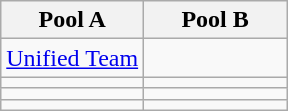<table class="wikitable">
<tr>
<th width=50%>Pool A</th>
<th width=50%>Pool B</th>
</tr>
<tr>
<td> <a href='#'>Unified Team</a></td>
<td></td>
</tr>
<tr>
<td></td>
<td></td>
</tr>
<tr>
<td></td>
<td></td>
</tr>
<tr>
<td></td>
<td></td>
</tr>
</table>
